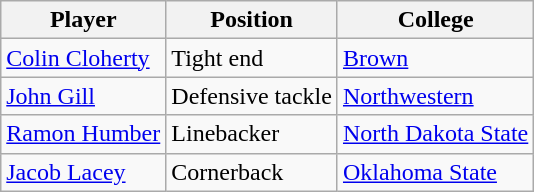<table class="wikitable">
<tr>
<th>Player</th>
<th>Position</th>
<th>College</th>
</tr>
<tr>
<td><a href='#'>Colin Cloherty</a></td>
<td>Tight end</td>
<td><a href='#'>Brown</a></td>
</tr>
<tr>
<td><a href='#'>John Gill</a></td>
<td>Defensive tackle</td>
<td><a href='#'>Northwestern</a></td>
</tr>
<tr>
<td><a href='#'>Ramon Humber</a></td>
<td>Linebacker</td>
<td><a href='#'>North Dakota State</a></td>
</tr>
<tr>
<td><a href='#'>Jacob Lacey</a></td>
<td>Cornerback</td>
<td><a href='#'>Oklahoma State</a></td>
</tr>
</table>
